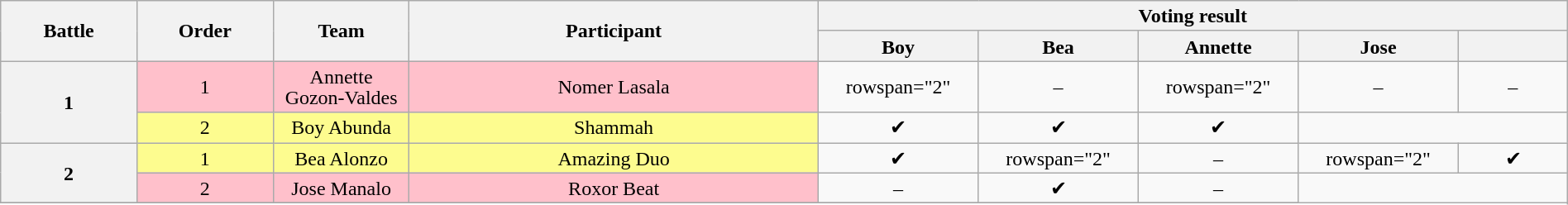<table class="wikitable" style="text-align:center; line-height:17px; width:100%;">
<tr>
<th scope="col" rowspan="2" width="05%">Battle</th>
<th scope="col" rowspan="2" width="05%">Order</th>
<th scope="col" rowspan="2" width="05%">Team</th>
<th scope="col" rowspan="2" width="15%">Participant</th>
<th scope="col" colspan="5" width="20%">Voting result</th>
</tr>
<tr>
<th width="4%">Boy</th>
<th width="4%">Bea</th>
<th width="4%">Annette</th>
<th width="4%">Jose</th>
<th width="4%"></th>
</tr>
<tr>
<th rowspan="2">1</th>
<td style="background:pink;">1</td>
<td style="background:pink;">Annette Gozon-Valdes</td>
<td style="background:pink;">Nomer Lasala</td>
<td>rowspan="2" </td>
<td>–</td>
<td>rowspan="2" </td>
<td>–</td>
<td>–</td>
</tr>
<tr>
<td style="background:#fdfc8f;">2</td>
<td style="background:#fdfc8f;">Boy Abunda</td>
<td style="background:#fdfc8f;">Shammah</td>
<td>✔</td>
<td>✔</td>
<td>✔</td>
</tr>
<tr>
<th rowspan="2">2</th>
<td style="background:#fdfc8f;">1</td>
<td style="background:#fdfc8f;">Bea Alonzo</td>
<td style="background:#fdfc8f;">Amazing Duo</td>
<td>✔</td>
<td>rowspan="2" </td>
<td>–</td>
<td>rowspan="2" </td>
<td>✔</td>
</tr>
<tr>
<td style="background:pink;">2</td>
<td style="background:pink;">Jose Manalo</td>
<td style="background:pink;">Roxor Beat</td>
<td>–</td>
<td>✔</td>
<td>–</td>
</tr>
<tr>
</tr>
</table>
